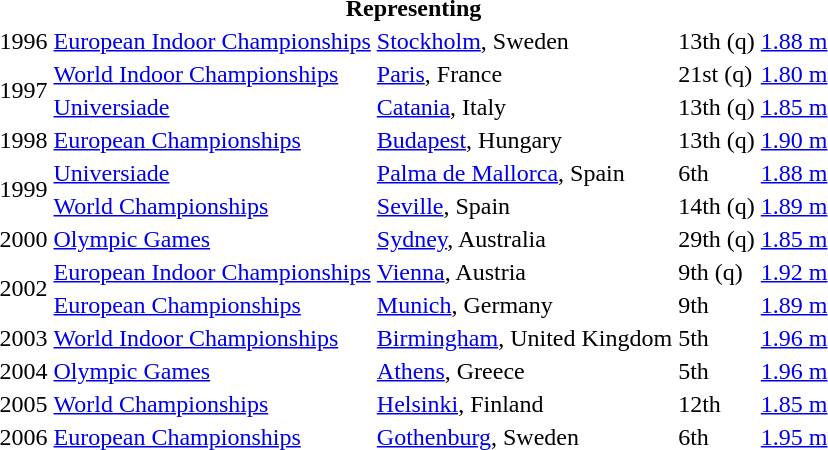<table>
<tr>
<th colspan="6">Representing </th>
</tr>
<tr>
<td>1996</td>
<td><a href='#'>European Indoor Championships</a></td>
<td><a href='#'>Stockholm</a>, Sweden</td>
<td>13th (q)</td>
<td><a href='#'>1.88 m</a></td>
</tr>
<tr>
<td rowspan=2>1997</td>
<td><a href='#'>World Indoor Championships</a></td>
<td><a href='#'>Paris</a>, France</td>
<td>21st (q)</td>
<td><a href='#'>1.80 m</a></td>
</tr>
<tr>
<td><a href='#'>Universiade</a></td>
<td><a href='#'>Catania</a>, Italy</td>
<td>13th (q)</td>
<td><a href='#'>1.85 m</a></td>
</tr>
<tr>
<td>1998</td>
<td><a href='#'>European Championships</a></td>
<td><a href='#'>Budapest</a>, Hungary</td>
<td>13th (q)</td>
<td><a href='#'>1.90 m</a></td>
</tr>
<tr>
<td rowspan=2>1999</td>
<td><a href='#'>Universiade</a></td>
<td><a href='#'>Palma de Mallorca</a>, Spain</td>
<td>6th</td>
<td><a href='#'>1.88 m</a></td>
</tr>
<tr>
<td><a href='#'>World Championships</a></td>
<td><a href='#'>Seville</a>, Spain</td>
<td>14th (q)</td>
<td><a href='#'>1.89 m</a></td>
</tr>
<tr>
<td>2000</td>
<td><a href='#'>Olympic Games</a></td>
<td><a href='#'>Sydney</a>, Australia</td>
<td>29th (q)</td>
<td><a href='#'>1.85 m</a></td>
</tr>
<tr>
<td rowspan=2>2002</td>
<td><a href='#'>European Indoor Championships</a></td>
<td><a href='#'>Vienna</a>, Austria</td>
<td>9th (q)</td>
<td><a href='#'>1.92 m</a></td>
</tr>
<tr>
<td><a href='#'>European Championships</a></td>
<td><a href='#'>Munich</a>, Germany</td>
<td>9th</td>
<td><a href='#'>1.89 m</a></td>
</tr>
<tr>
<td>2003</td>
<td><a href='#'>World Indoor Championships</a></td>
<td><a href='#'>Birmingham</a>, United Kingdom</td>
<td>5th</td>
<td><a href='#'>1.96 m</a></td>
</tr>
<tr>
<td>2004</td>
<td><a href='#'>Olympic Games</a></td>
<td><a href='#'>Athens</a>, Greece</td>
<td>5th</td>
<td><a href='#'>1.96 m</a></td>
</tr>
<tr>
<td>2005</td>
<td><a href='#'>World Championships</a></td>
<td><a href='#'>Helsinki</a>, Finland</td>
<td>12th</td>
<td><a href='#'>1.85 m</a></td>
</tr>
<tr>
<td>2006</td>
<td><a href='#'>European Championships</a></td>
<td><a href='#'>Gothenburg</a>, Sweden</td>
<td>6th</td>
<td><a href='#'>1.95 m</a></td>
</tr>
</table>
